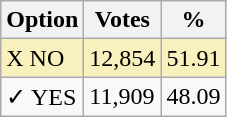<table class="wikitable">
<tr>
<th>Option</th>
<th>Votes</th>
<th>%</th>
</tr>
<tr>
<td style=background:#f8f1bd>X NO</td>
<td style=background:#f8f1bd>12,854</td>
<td style=background:#f8f1bd>51.91</td>
</tr>
<tr>
<td>✓ YES</td>
<td>11,909</td>
<td>48.09</td>
</tr>
</table>
